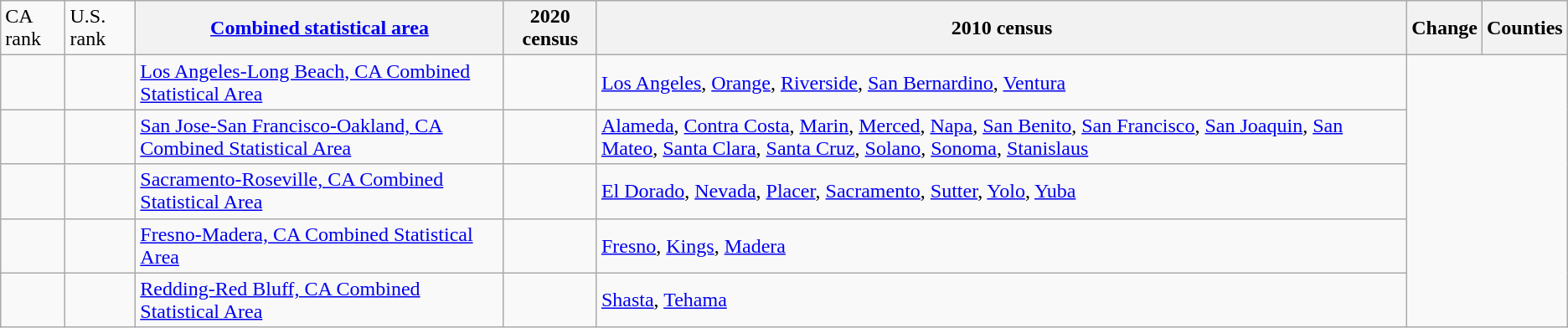<table class="wikitable sortable mw-collapsible">
<tr>
<td>CA rank</td>
<td>U.S. rank</td>
<th><a href='#'>Combined statistical area</a></th>
<th>2020 census</th>
<th>2010 census</th>
<th>Change</th>
<th>Counties</th>
</tr>
<tr>
<td align="center"></td>
<td align="center"></td>
<td><a href='#'>Los Angeles-Long Beach, CA Combined Statistical Area</a></td>
<td></td>
<td><a href='#'>Los Angeles</a>, <a href='#'>Orange</a>, <a href='#'>Riverside</a>, <a href='#'>San Bernardino</a>, <a href='#'>Ventura</a></td>
</tr>
<tr>
<td align="center"></td>
<td align="center"></td>
<td><a href='#'>San Jose-San Francisco-Oakland, CA Combined Statistical Area</a></td>
<td></td>
<td><a href='#'>Alameda</a>, <a href='#'>Contra Costa</a>, <a href='#'>Marin</a>, <a href='#'>Merced</a>, <a href='#'>Napa</a>, <a href='#'>San Benito</a>, <a href='#'>San Francisco</a>, <a href='#'>San Joaquin</a>, <a href='#'>San Mateo</a>, <a href='#'>Santa Clara</a>, <a href='#'>Santa Cruz</a>, <a href='#'>Solano</a>, <a href='#'>Sonoma</a>, <a href='#'>Stanislaus</a></td>
</tr>
<tr>
<td align="center"></td>
<td align="center"></td>
<td><a href='#'>Sacramento-Roseville, CA Combined Statistical Area</a></td>
<td></td>
<td><a href='#'>El Dorado</a>, <a href='#'>Nevada</a>, <a href='#'>Placer</a>, <a href='#'>Sacramento</a>, <a href='#'>Sutter</a>, <a href='#'>Yolo</a>, <a href='#'>Yuba</a></td>
</tr>
<tr>
<td align="center"></td>
<td align="center"></td>
<td><a href='#'>Fresno-Madera, CA Combined Statistical Area</a></td>
<td></td>
<td><a href='#'>Fresno</a>, <a href='#'>Kings</a>, <a href='#'>Madera</a></td>
</tr>
<tr>
<td align="center"></td>
<td align="center"></td>
<td><a href='#'>Redding-Red Bluff, CA Combined Statistical Area</a></td>
<td></td>
<td><a href='#'>Shasta</a>, <a href='#'>Tehama</a></td>
</tr>
</table>
